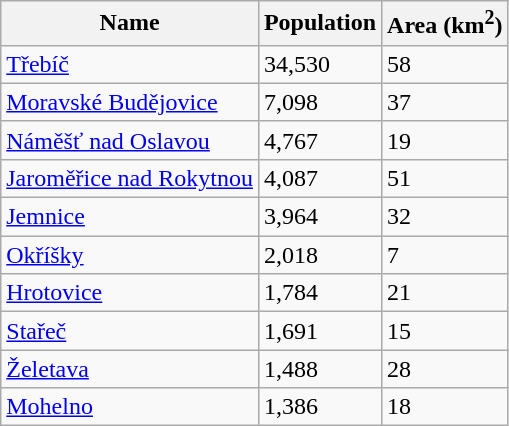<table class="wikitable sortable">
<tr>
<th>Name</th>
<th>Population</th>
<th>Area (km<sup>2</sup>)</th>
</tr>
<tr>
<td><a href='#'>Třebíč</a></td>
<td>34,530</td>
<td>58</td>
</tr>
<tr>
<td><a href='#'>Moravské Budějovice</a></td>
<td>7,098</td>
<td>37</td>
</tr>
<tr>
<td><a href='#'>Náměšť nad Oslavou</a></td>
<td>4,767</td>
<td>19</td>
</tr>
<tr>
<td><a href='#'>Jaroměřice nad Rokytnou</a></td>
<td>4,087</td>
<td>51</td>
</tr>
<tr>
<td><a href='#'>Jemnice</a></td>
<td>3,964</td>
<td>32</td>
</tr>
<tr>
<td><a href='#'>Okříšky</a></td>
<td>2,018</td>
<td>7</td>
</tr>
<tr>
<td><a href='#'>Hrotovice</a></td>
<td>1,784</td>
<td>21</td>
</tr>
<tr>
<td><a href='#'>Stařeč</a></td>
<td>1,691</td>
<td>15</td>
</tr>
<tr>
<td><a href='#'>Želetava</a></td>
<td>1,488</td>
<td>28</td>
</tr>
<tr>
<td><a href='#'>Mohelno</a></td>
<td>1,386</td>
<td>18</td>
</tr>
</table>
